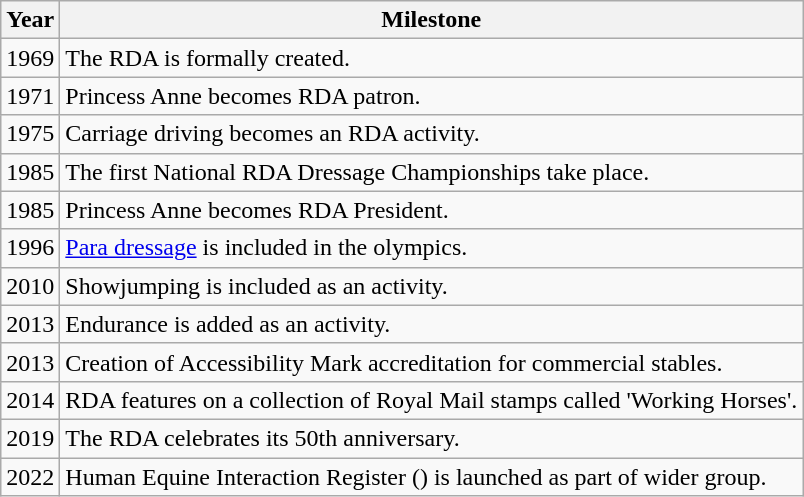<table class="wikitable">
<tr>
<th>Year</th>
<th>Milestone</th>
</tr>
<tr>
<td>1969</td>
<td>The RDA is formally created.</td>
</tr>
<tr>
<td>1971</td>
<td>Princess Anne becomes RDA patron.</td>
</tr>
<tr>
<td>1975</td>
<td>Carriage driving becomes an RDA activity.</td>
</tr>
<tr>
<td>1985</td>
<td>The first National RDA Dressage Championships take place.</td>
</tr>
<tr>
<td>1985</td>
<td>Princess Anne becomes RDA President.</td>
</tr>
<tr>
<td>1996</td>
<td><a href='#'>Para dressage</a> is included in the olympics.</td>
</tr>
<tr>
<td>2010</td>
<td>Showjumping is included as an activity.</td>
</tr>
<tr>
<td>2013</td>
<td>Endurance is added as an activity.</td>
</tr>
<tr>
<td>2013</td>
<td>Creation of Accessibility Mark accreditation for commercial stables.</td>
</tr>
<tr>
<td>2014</td>
<td>RDA features on a collection of Royal Mail stamps called 'Working Horses'.</td>
</tr>
<tr>
<td>2019</td>
<td>The RDA celebrates its 50th anniversary.</td>
</tr>
<tr>
<td>2022</td>
<td>Human Equine Interaction Register () is launched as part of wider group.</td>
</tr>
</table>
